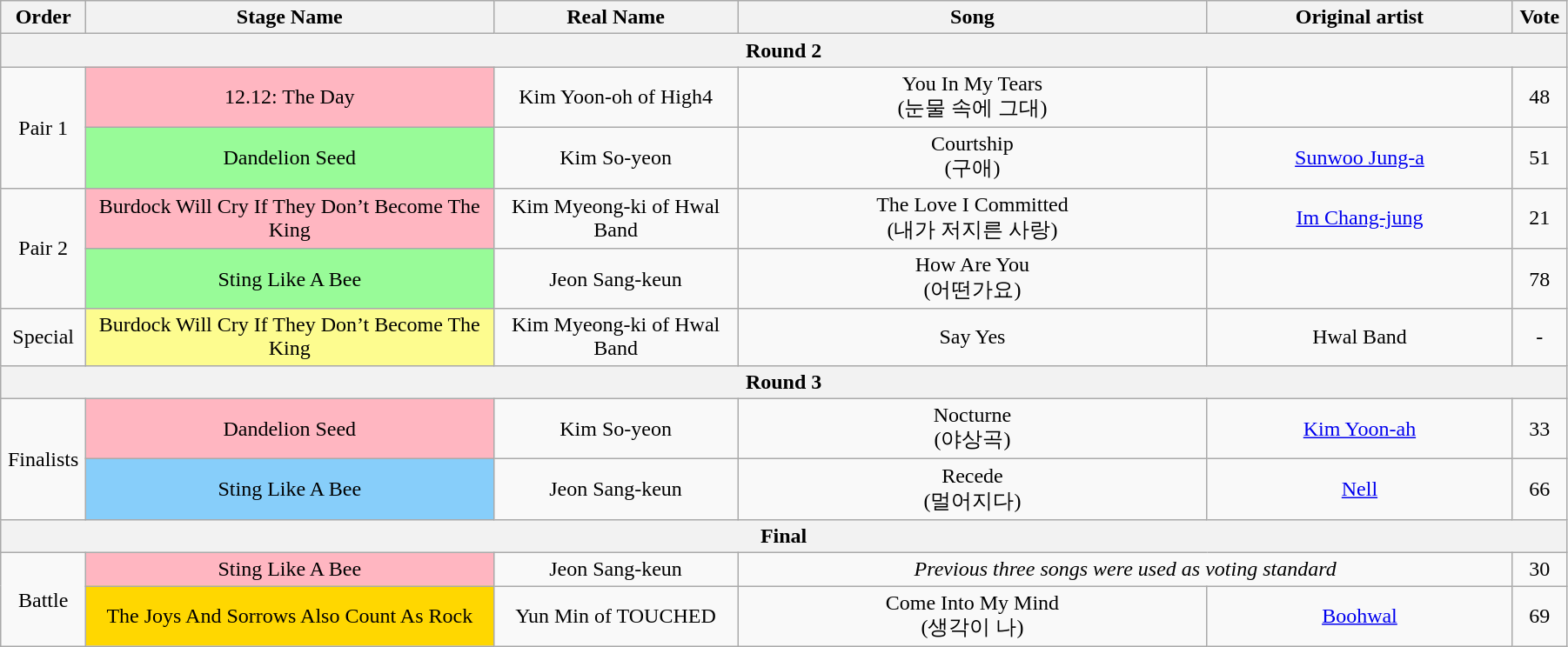<table class="wikitable" style="text-align:center; width:95%;">
<tr>
<th style="width:1%">Order</th>
<th style="width:20%;">Stage Name</th>
<th style="width:12%">Real Name</th>
<th style="width:23%;">Song</th>
<th style="width:15%;">Original artist</th>
<th style="width:1%;">Vote</th>
</tr>
<tr>
<th colspan=6>Round 2</th>
</tr>
<tr>
<td rowspan=2>Pair 1</td>
<td bgcolor="lightpink">12.12: The Day</td>
<td>Kim Yoon-oh of High4</td>
<td>You In My Tears<br>(눈물 속에 그대)</td>
<td></td>
<td>48</td>
</tr>
<tr>
<td bgcolor="palegreen">Dandelion Seed</td>
<td>Kim So-yeon</td>
<td>Courtship<br>(구애)</td>
<td><a href='#'>Sunwoo Jung-a</a></td>
<td>51</td>
</tr>
<tr>
<td rowspan=2>Pair 2</td>
<td bgcolor="lightpink">Burdock Will Cry If They Don’t Become The King</td>
<td>Kim Myeong-ki of Hwal Band</td>
<td>The Love I Committed<br>(내가 저지른 사랑)</td>
<td><a href='#'>Im Chang-jung</a></td>
<td>21</td>
</tr>
<tr>
<td bgcolor="palegreen">Sting Like A Bee</td>
<td>Jeon Sang-keun</td>
<td>How Are You<br>(어떤가요)</td>
<td></td>
<td>78</td>
</tr>
<tr>
<td>Special</td>
<td bgcolor="#FDFC8F">Burdock Will Cry If They Don’t Become The King</td>
<td>Kim Myeong-ki of Hwal Band</td>
<td>Say Yes</td>
<td>Hwal Band</td>
<td>-</td>
</tr>
<tr>
<th colspan=6>Round 3</th>
</tr>
<tr>
<td rowspan=2>Finalists</td>
<td bgcolor="lightpink">Dandelion Seed</td>
<td>Kim So-yeon</td>
<td>Nocturne<br>(야상곡)</td>
<td><a href='#'>Kim Yoon-ah</a></td>
<td>33</td>
</tr>
<tr>
<td bgcolor="lightskyblue">Sting Like A Bee</td>
<td>Jeon Sang-keun</td>
<td>Recede<br>(멀어지다)</td>
<td><a href='#'>Nell</a></td>
<td>66</td>
</tr>
<tr>
<th colspan=6>Final</th>
</tr>
<tr>
<td rowspan=2>Battle</td>
<td bgcolor="lightpink">Sting Like A Bee</td>
<td>Jeon Sang-keun</td>
<td colspan=2><em>Previous three songs were used as voting standard</em></td>
<td>30</td>
</tr>
<tr>
<td bgcolor="gold">The Joys And Sorrows Also Count As Rock</td>
<td>Yun Min of TOUCHED</td>
<td>Come Into My Mind<br>(생각이 나)</td>
<td><a href='#'>Boohwal</a></td>
<td>69</td>
</tr>
</table>
